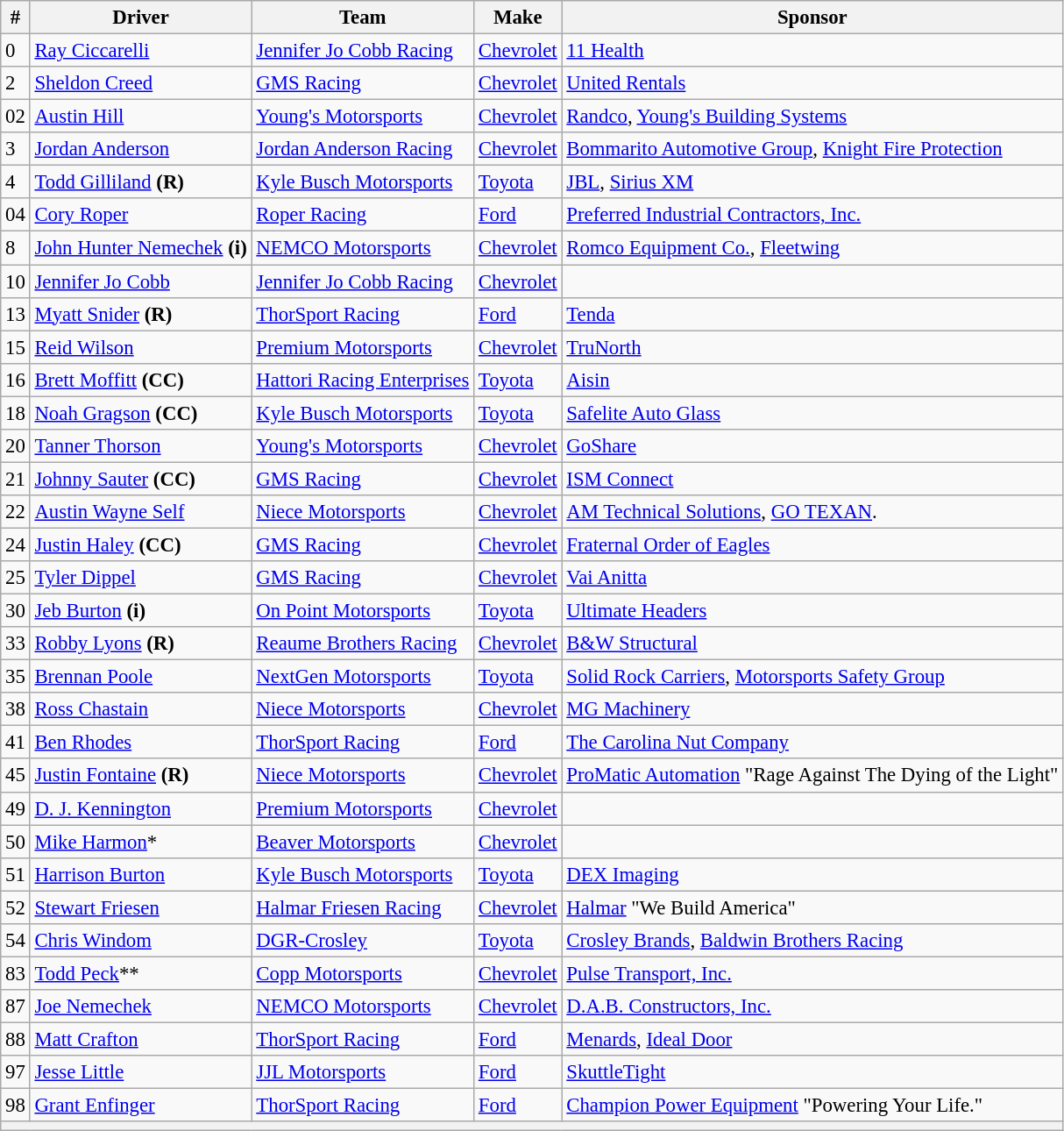<table class="wikitable" style="font-size:95%">
<tr>
<th>#</th>
<th>Driver</th>
<th>Team</th>
<th>Make</th>
<th>Sponsor</th>
</tr>
<tr>
<td>0</td>
<td><a href='#'>Ray Ciccarelli</a></td>
<td><a href='#'>Jennifer Jo Cobb Racing</a></td>
<td><a href='#'>Chevrolet</a></td>
<td><a href='#'>11 Health</a></td>
</tr>
<tr>
<td>2</td>
<td><a href='#'>Sheldon Creed</a></td>
<td><a href='#'>GMS Racing</a></td>
<td><a href='#'>Chevrolet</a></td>
<td><a href='#'>United Rentals</a></td>
</tr>
<tr>
<td>02</td>
<td><a href='#'>Austin Hill</a></td>
<td><a href='#'>Young's Motorsports</a></td>
<td><a href='#'>Chevrolet</a></td>
<td><a href='#'>Randco</a>, <a href='#'>Young's Building Systems</a></td>
</tr>
<tr>
<td>3</td>
<td><a href='#'>Jordan Anderson</a></td>
<td><a href='#'>Jordan Anderson Racing</a></td>
<td><a href='#'>Chevrolet</a></td>
<td><a href='#'>Bommarito Automotive Group</a>, <a href='#'>Knight Fire Protection</a></td>
</tr>
<tr>
<td>4</td>
<td><a href='#'>Todd Gilliland</a> <strong>(R)</strong></td>
<td><a href='#'>Kyle Busch Motorsports</a></td>
<td><a href='#'>Toyota</a></td>
<td><a href='#'>JBL</a>, <a href='#'>Sirius XM</a></td>
</tr>
<tr>
<td>04</td>
<td><a href='#'>Cory Roper</a></td>
<td><a href='#'>Roper Racing</a></td>
<td><a href='#'>Ford</a></td>
<td><a href='#'>Preferred Industrial Contractors, Inc.</a></td>
</tr>
<tr>
<td>8</td>
<td><a href='#'>John Hunter Nemechek</a> <strong>(i)</strong></td>
<td><a href='#'>NEMCO Motorsports</a></td>
<td><a href='#'>Chevrolet</a></td>
<td><a href='#'>Romco Equipment Co.</a>, <a href='#'>Fleetwing</a></td>
</tr>
<tr>
<td>10</td>
<td><a href='#'>Jennifer Jo Cobb</a></td>
<td><a href='#'>Jennifer Jo Cobb Racing</a></td>
<td><a href='#'>Chevrolet</a></td>
<td></td>
</tr>
<tr>
<td>13</td>
<td><a href='#'>Myatt Snider</a> <strong>(R)</strong></td>
<td><a href='#'>ThorSport Racing</a></td>
<td><a href='#'>Ford</a></td>
<td><a href='#'>Tenda</a></td>
</tr>
<tr>
<td>15</td>
<td><a href='#'>Reid Wilson</a></td>
<td><a href='#'>Premium Motorsports</a></td>
<td><a href='#'>Chevrolet</a></td>
<td><a href='#'>TruNorth</a></td>
</tr>
<tr>
<td>16</td>
<td><a href='#'>Brett Moffitt</a> <strong>(CC)</strong></td>
<td><a href='#'>Hattori Racing Enterprises</a></td>
<td><a href='#'>Toyota</a></td>
<td><a href='#'>Aisin</a></td>
</tr>
<tr>
<td>18</td>
<td><a href='#'>Noah Gragson</a> <strong>(CC)</strong></td>
<td><a href='#'>Kyle Busch Motorsports</a></td>
<td><a href='#'>Toyota</a></td>
<td><a href='#'>Safelite Auto Glass</a></td>
</tr>
<tr>
<td>20</td>
<td><a href='#'>Tanner Thorson</a></td>
<td><a href='#'>Young's Motorsports</a></td>
<td><a href='#'>Chevrolet</a></td>
<td><a href='#'>GoShare</a></td>
</tr>
<tr>
<td>21</td>
<td><a href='#'>Johnny Sauter</a> <strong>(CC)</strong></td>
<td><a href='#'>GMS Racing</a></td>
<td><a href='#'>Chevrolet</a></td>
<td><a href='#'>ISM Connect</a></td>
</tr>
<tr>
<td>22</td>
<td><a href='#'>Austin Wayne Self</a></td>
<td><a href='#'>Niece Motorsports</a></td>
<td><a href='#'>Chevrolet</a></td>
<td><a href='#'>AM Technical Solutions</a>, <a href='#'>GO TEXAN</a>.</td>
</tr>
<tr>
<td>24</td>
<td><a href='#'>Justin Haley</a> <strong>(CC)</strong></td>
<td><a href='#'>GMS Racing</a></td>
<td><a href='#'>Chevrolet</a></td>
<td><a href='#'>Fraternal Order of Eagles</a></td>
</tr>
<tr>
<td>25</td>
<td><a href='#'>Tyler Dippel</a></td>
<td><a href='#'>GMS Racing</a></td>
<td><a href='#'>Chevrolet</a></td>
<td><a href='#'>Vai Anitta</a></td>
</tr>
<tr>
<td>30</td>
<td><a href='#'>Jeb Burton</a> <strong>(i)</strong></td>
<td><a href='#'>On Point Motorsports</a></td>
<td><a href='#'>Toyota</a></td>
<td><a href='#'>Ultimate Headers</a></td>
</tr>
<tr>
<td>33</td>
<td><a href='#'>Robby Lyons</a> <strong>(R)</strong></td>
<td><a href='#'>Reaume Brothers Racing</a></td>
<td><a href='#'>Chevrolet</a></td>
<td><a href='#'>B&W Structural</a></td>
</tr>
<tr>
<td>35</td>
<td><a href='#'>Brennan Poole</a></td>
<td><a href='#'>NextGen Motorsports</a></td>
<td><a href='#'>Toyota</a></td>
<td><a href='#'>Solid Rock Carriers</a>, <a href='#'>Motorsports Safety Group</a></td>
</tr>
<tr>
<td>38</td>
<td><a href='#'>Ross Chastain</a></td>
<td><a href='#'>Niece Motorsports</a></td>
<td><a href='#'>Chevrolet</a></td>
<td><a href='#'>MG Machinery</a></td>
</tr>
<tr>
<td>41</td>
<td><a href='#'>Ben Rhodes</a></td>
<td><a href='#'>ThorSport Racing</a></td>
<td><a href='#'>Ford</a></td>
<td><a href='#'>The Carolina Nut Company</a></td>
</tr>
<tr>
<td>45</td>
<td><a href='#'>Justin Fontaine</a> <strong>(R)</strong></td>
<td><a href='#'>Niece Motorsports</a></td>
<td><a href='#'>Chevrolet</a></td>
<td><a href='#'>ProMatic Automation</a> "Rage Against The Dying of the Light"</td>
</tr>
<tr>
<td>49</td>
<td><a href='#'>D. J. Kennington</a></td>
<td><a href='#'>Premium Motorsports</a></td>
<td><a href='#'>Chevrolet</a></td>
<td></td>
</tr>
<tr>
<td>50</td>
<td><a href='#'>Mike Harmon</a>*</td>
<td><a href='#'>Beaver Motorsports</a></td>
<td><a href='#'>Chevrolet</a></td>
<td></td>
</tr>
<tr>
<td>51</td>
<td><a href='#'>Harrison Burton</a></td>
<td><a href='#'>Kyle Busch Motorsports</a></td>
<td><a href='#'>Toyota</a></td>
<td><a href='#'>DEX Imaging</a></td>
</tr>
<tr>
<td>52</td>
<td><a href='#'>Stewart Friesen</a></td>
<td><a href='#'>Halmar Friesen Racing</a></td>
<td><a href='#'>Chevrolet</a></td>
<td><a href='#'>Halmar</a> "We Build America"</td>
</tr>
<tr>
<td>54</td>
<td><a href='#'>Chris Windom</a></td>
<td><a href='#'>DGR-Crosley</a></td>
<td><a href='#'>Toyota</a></td>
<td><a href='#'>Crosley Brands</a>, <a href='#'>Baldwin Brothers Racing</a></td>
</tr>
<tr>
<td>83</td>
<td><a href='#'>Todd Peck</a>**</td>
<td><a href='#'>Copp Motorsports</a></td>
<td><a href='#'>Chevrolet</a></td>
<td><a href='#'>Pulse Transport, Inc.</a></td>
</tr>
<tr>
<td>87</td>
<td><a href='#'>Joe Nemechek</a></td>
<td><a href='#'>NEMCO Motorsports</a></td>
<td><a href='#'>Chevrolet</a></td>
<td><a href='#'>D.A.B. Constructors, Inc.</a></td>
</tr>
<tr>
<td>88</td>
<td><a href='#'>Matt Crafton</a></td>
<td><a href='#'>ThorSport Racing</a></td>
<td><a href='#'>Ford</a></td>
<td><a href='#'>Menards</a>, <a href='#'>Ideal Door</a></td>
</tr>
<tr>
<td>97</td>
<td><a href='#'>Jesse Little</a></td>
<td><a href='#'>JJL Motorsports</a></td>
<td><a href='#'>Ford</a></td>
<td><a href='#'>SkuttleTight</a></td>
</tr>
<tr>
<td>98</td>
<td><a href='#'>Grant Enfinger</a></td>
<td><a href='#'>ThorSport Racing</a></td>
<td><a href='#'>Ford</a></td>
<td><a href='#'>Champion Power Equipment</a> "Powering Your Life."</td>
</tr>
<tr>
<th colspan="5"></th>
</tr>
</table>
